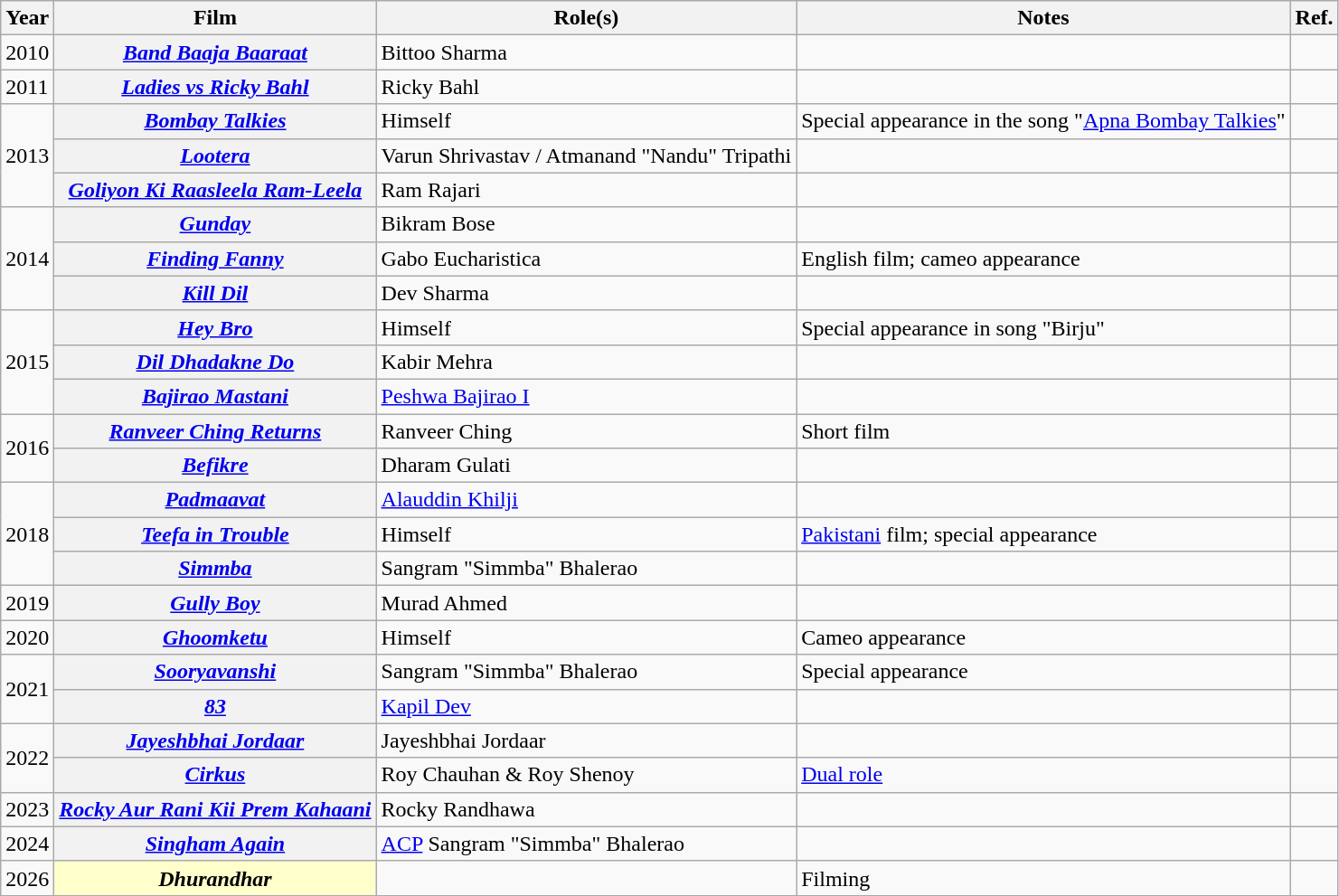<table class="wikitable sortable plainrowheaders">
<tr>
<th scope="col">Year</th>
<th scope="col">Film</th>
<th scope="col">Role(s)</th>
<th scope="col" class="unsortable">Notes</th>
<th scope="col" class="unsortable">Ref.</th>
</tr>
<tr>
<td>2010</td>
<th scope="row"><em><a href='#'>Band Baaja Baaraat</a></em></th>
<td>Bittoo Sharma</td>
<td></td>
<td></td>
</tr>
<tr>
<td>2011</td>
<th scope="row"><em><a href='#'>Ladies vs Ricky Bahl</a></em></th>
<td>Ricky Bahl</td>
<td></td>
<td></td>
</tr>
<tr>
<td rowspan="3">2013</td>
<th scope="row"><em><a href='#'>Bombay Talkies</a></em></th>
<td>Himself</td>
<td>Special appearance in the song "<a href='#'>Apna Bombay Talkies</a>"</td>
<td></td>
</tr>
<tr>
<th scope="row"><em><a href='#'>Lootera</a></em></th>
<td>Varun Shrivastav / Atmanand "Nandu" Tripathi</td>
<td></td>
<td></td>
</tr>
<tr>
<th scope="row"><em><a href='#'>Goliyon Ki Raasleela Ram-Leela</a></em></th>
<td>Ram Rajari</td>
<td></td>
<td></td>
</tr>
<tr>
<td rowspan="3">2014</td>
<th scope="row"><em><a href='#'>Gunday</a></em></th>
<td>Bikram Bose</td>
<td></td>
<td></td>
</tr>
<tr>
<th scope="row"><em><a href='#'>Finding Fanny</a></em></th>
<td>Gabo Eucharistica</td>
<td>English film; cameo appearance</td>
<td></td>
</tr>
<tr>
<th scope="row"><em><a href='#'>Kill Dil</a></em></th>
<td>Dev Sharma</td>
<td></td>
<td></td>
</tr>
<tr>
<td rowspan="3">2015</td>
<th scope="row"><em><a href='#'>Hey Bro</a></em></th>
<td>Himself</td>
<td>Special appearance in song "Birju"</td>
<td></td>
</tr>
<tr>
<th scope="row"><em><a href='#'>Dil Dhadakne Do</a></em></th>
<td>Kabir Mehra</td>
<td></td>
<td></td>
</tr>
<tr>
<th scope="row"><em><a href='#'>Bajirao Mastani</a></em></th>
<td><a href='#'>Peshwa Bajirao I</a></td>
<td></td>
<td></td>
</tr>
<tr>
<td rowspan="2">2016</td>
<th scope="row"><em><a href='#'>Ranveer Ching Returns</a></em></th>
<td>Ranveer Ching</td>
<td>Short film</td>
<td></td>
</tr>
<tr>
<th scope="row"><em><a href='#'>Befikre</a></em></th>
<td>Dharam Gulati</td>
<td></td>
<td></td>
</tr>
<tr>
<td rowspan="3">2018</td>
<th scope="row"><em><a href='#'>Padmaavat</a></em></th>
<td><a href='#'>Alauddin Khilji</a></td>
<td></td>
<td></td>
</tr>
<tr>
<th scope="row"><em><a href='#'>Teefa in Trouble</a></em></th>
<td>Himself</td>
<td><a href='#'>Pakistani</a> film; special appearance</td>
<td></td>
</tr>
<tr>
<th scope="row"><em><a href='#'>Simmba</a></em></th>
<td>Sangram "Simmba" Bhalerao</td>
<td></td>
<td></td>
</tr>
<tr>
<td>2019</td>
<th scope="row"><em><a href='#'>Gully Boy</a></em></th>
<td>Murad Ahmed</td>
<td></td>
<td></td>
</tr>
<tr>
<td>2020</td>
<th scope="row"><em><a href='#'>Ghoomketu</a></em></th>
<td>Himself</td>
<td>Cameo appearance</td>
<td></td>
</tr>
<tr>
<td rowspan="2">2021</td>
<th scope="row"><em><a href='#'>Sooryavanshi</a></em></th>
<td>Sangram "Simmba" Bhalerao</td>
<td>Special appearance</td>
<td></td>
</tr>
<tr>
<th scope="row"><em><a href='#'>83</a></em></th>
<td><a href='#'>Kapil Dev</a></td>
<td></td>
<td></td>
</tr>
<tr>
<td rowspan="2">2022</td>
<th scope="row"><em><a href='#'>Jayeshbhai Jordaar</a></em></th>
<td>Jayeshbhai Jordaar</td>
<td></td>
<td></td>
</tr>
<tr>
<th scope="row"><em><a href='#'>Cirkus</a></em></th>
<td>Roy Chauhan & Roy Shenoy</td>
<td><a href='#'>Dual role</a></td>
<td></td>
</tr>
<tr>
<td>2023</td>
<th scope="row"><em><a href='#'>Rocky Aur Rani Kii Prem Kahaani</a></em></th>
<td>Rocky Randhawa</td>
<td></td>
<td></td>
</tr>
<tr>
<td>2024</td>
<th scope="row"><em><a href='#'>Singham Again</a></em></th>
<td><a href='#'>ACP</a> Sangram "Simmba" Bhalerao</td>
<td></td>
<td></td>
</tr>
<tr>
<td>2026</td>
<th scope="row" align="left" style="background:#ffc;"><em>Dhurandhar</em> </th>
<td></td>
<td>Filming</td>
<td></td>
</tr>
</table>
